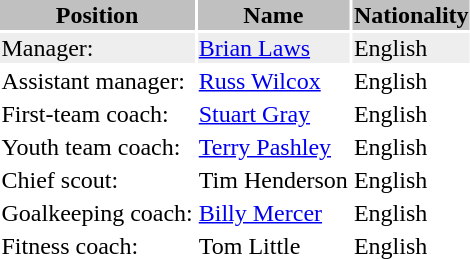<table class="toccolours">
<tr>
<th bgcolor=silver>Position</th>
<th bgcolor=silver>Name</th>
<th bgcolor=silver>Nationality</th>
</tr>
<tr bgcolor=#eeeeee>
<td>Manager:</td>
<td><a href='#'>Brian Laws</a></td>
<td> English</td>
</tr>
<tr>
<td>Assistant manager:</td>
<td><a href='#'>Russ Wilcox</a></td>
<td> English</td>
</tr>
<tr>
<td>First-team coach:</td>
<td><a href='#'>Stuart Gray</a></td>
<td> English</td>
</tr>
<tr>
<td>Youth team coach:</td>
<td><a href='#'>Terry Pashley</a></td>
<td> English</td>
</tr>
<tr>
<td>Chief scout:</td>
<td>Tim Henderson</td>
<td> English</td>
</tr>
<tr>
<td>Goalkeeping coach:</td>
<td><a href='#'>Billy Mercer</a></td>
<td> English</td>
</tr>
<tr>
<td>Fitness coach:</td>
<td>Tom Little</td>
<td> English</td>
</tr>
</table>
